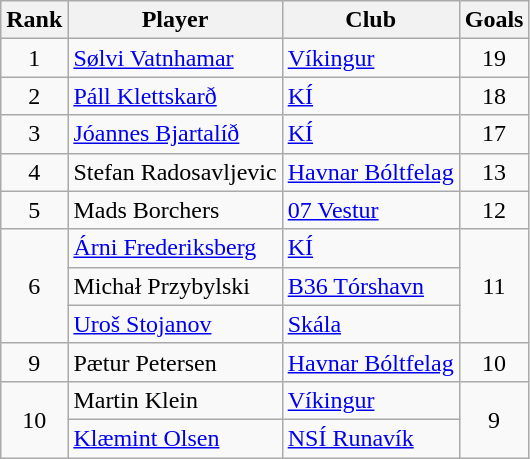<table class="wikitable" style="text-align:center;">
<tr>
<th>Rank</th>
<th>Player</th>
<th>Club</th>
<th>Goals</th>
</tr>
<tr>
<td>1</td>
<td align="left"> <a href='#'>Sølvi Vatnhamar</a></td>
<td align="left"><a href='#'>Víkingur</a></td>
<td>19</td>
</tr>
<tr>
<td>2</td>
<td align="left"> <a href='#'>Páll Klettskarð</a></td>
<td align="left"><a href='#'>KÍ</a></td>
<td>18</td>
</tr>
<tr>
<td>3</td>
<td align="left"> <a href='#'>Jóannes Bjartalíð</a></td>
<td align="left"><a href='#'>KÍ</a></td>
<td>17</td>
</tr>
<tr>
<td>4</td>
<td align="left"> Stefan Radosavljevic</td>
<td align="left"><a href='#'>Havnar Bóltfelag</a></td>
<td>13</td>
</tr>
<tr>
<td>5</td>
<td align="left"> Mads Borchers</td>
<td align="left"><a href='#'>07 Vestur</a></td>
<td>12</td>
</tr>
<tr>
<td rowspan="3">6</td>
<td align="left"> <a href='#'>Árni Frederiksberg</a></td>
<td align="left"><a href='#'>KÍ</a></td>
<td rowspan="3">11</td>
</tr>
<tr>
<td align="left"> Michał Przybylski</td>
<td align="left"><a href='#'>B36 Tórshavn</a></td>
</tr>
<tr>
<td align="left"> <a href='#'>Uroš Stojanov</a></td>
<td align="left"><a href='#'>Skála</a></td>
</tr>
<tr>
<td>9</td>
<td align="left"> Pætur Petersen</td>
<td align="left"><a href='#'>Havnar Bóltfelag</a></td>
<td>10</td>
</tr>
<tr>
<td rowspan="2">10</td>
<td align="left"> Martin Klein</td>
<td align="left"><a href='#'>Víkingur</a></td>
<td rowspan="2">9</td>
</tr>
<tr>
<td align="left"> <a href='#'>Klæmint Olsen</a></td>
<td align="left"><a href='#'>NSÍ Runavík</a></td>
</tr>
</table>
